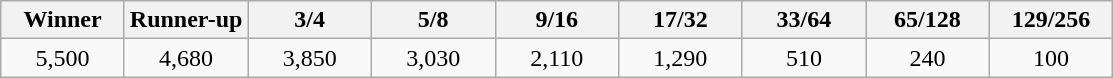<table class="wikitable">
<tr>
<th width=75>Winner</th>
<th width=75>Runner-up</th>
<th width=75>3/4</th>
<th width=75>5/8</th>
<th width=75>9/16</th>
<th width=75>17/32</th>
<th width=75>33/64</th>
<th width=75>65/128</th>
<th width=75>129/256</th>
</tr>
<tr>
<td align=center>5,500</td>
<td align=center>4,680</td>
<td align=center>3,850</td>
<td align=center>3,030</td>
<td align=center>2,110</td>
<td align=center>1,290</td>
<td align=center>510</td>
<td align=center>240</td>
<td align=center>100</td>
</tr>
</table>
